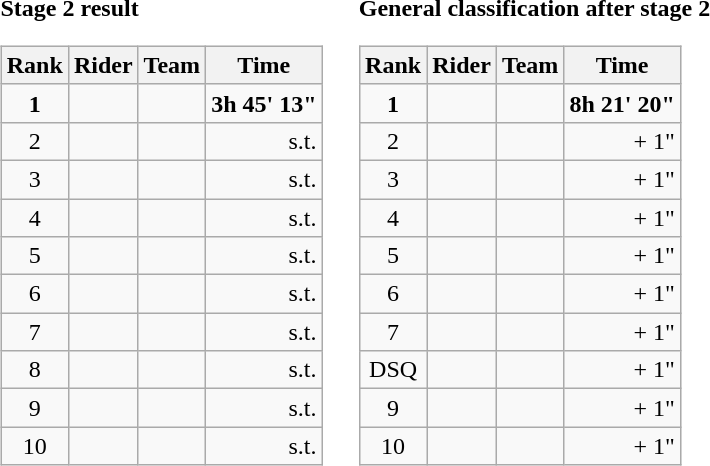<table>
<tr>
<td><strong>Stage 2 result</strong><br><table class="wikitable">
<tr>
<th>Rank</th>
<th>Rider</th>
<th>Team</th>
<th>Time</th>
</tr>
<tr>
<td style="text-align:center;"><strong>1</strong></td>
<td><strong></strong></td>
<td><strong></strong></td>
<td style="text-align:right;"><strong>3h 45' 13"</strong></td>
</tr>
<tr>
<td style="text-align:center;">2</td>
<td></td>
<td></td>
<td style="text-align:right;">s.t.</td>
</tr>
<tr>
<td style="text-align:center;">3</td>
<td></td>
<td></td>
<td style="text-align:right;">s.t.</td>
</tr>
<tr>
<td style="text-align:center;">4</td>
<td></td>
<td></td>
<td style="text-align:right;">s.t.</td>
</tr>
<tr>
<td style="text-align:center;">5</td>
<td></td>
<td></td>
<td style="text-align:right;">s.t.</td>
</tr>
<tr>
<td style="text-align:center;">6</td>
<td></td>
<td></td>
<td style="text-align:right;">s.t.</td>
</tr>
<tr>
<td style="text-align:center;">7</td>
<td></td>
<td></td>
<td style="text-align:right;">s.t.</td>
</tr>
<tr>
<td style="text-align:center;">8</td>
<td></td>
<td></td>
<td style="text-align:right;">s.t.</td>
</tr>
<tr>
<td style="text-align:center;">9</td>
<td></td>
<td></td>
<td style="text-align:right;">s.t.</td>
</tr>
<tr>
<td style="text-align:center;">10</td>
<td></td>
<td></td>
<td style="text-align:right;">s.t.</td>
</tr>
</table>
</td>
<td></td>
<td><strong>General classification after stage 2</strong><br><table class="wikitable">
<tr>
<th>Rank</th>
<th>Rider</th>
<th>Team</th>
<th>Time</th>
</tr>
<tr>
<td style="text-align:center;"><strong>1</strong></td>
<td><strong></strong></td>
<td><strong></strong></td>
<td style="text-align:right;"><strong>8h 21' 20"</strong></td>
</tr>
<tr>
<td style="text-align:center;">2</td>
<td> </td>
<td></td>
<td style="text-align:right;">+ 1"</td>
</tr>
<tr>
<td style="text-align:center;">3</td>
<td></td>
<td></td>
<td style="text-align:right;">+ 1"</td>
</tr>
<tr>
<td style="text-align:center;">4</td>
<td></td>
<td></td>
<td style="text-align:right;">+ 1"</td>
</tr>
<tr>
<td style="text-align:center;">5</td>
<td></td>
<td></td>
<td style="text-align:right;">+ 1"</td>
</tr>
<tr>
<td style="text-align:center;">6</td>
<td></td>
<td></td>
<td style="text-align:right;">+ 1"</td>
</tr>
<tr>
<td style="text-align:center;">7</td>
<td></td>
<td></td>
<td style="text-align:right;">+ 1"</td>
</tr>
<tr>
<td style="text-align:center;">DSQ</td>
<td><s> </s></td>
<td><s></s></td>
<td style="text-align:right;">+ 1"</td>
</tr>
<tr>
<td style="text-align:center;">9</td>
<td></td>
<td></td>
<td style="text-align:right;">+ 1"</td>
</tr>
<tr>
<td style="text-align:center;">10</td>
<td></td>
<td></td>
<td style="text-align:right;">+ 1"</td>
</tr>
</table>
</td>
</tr>
</table>
